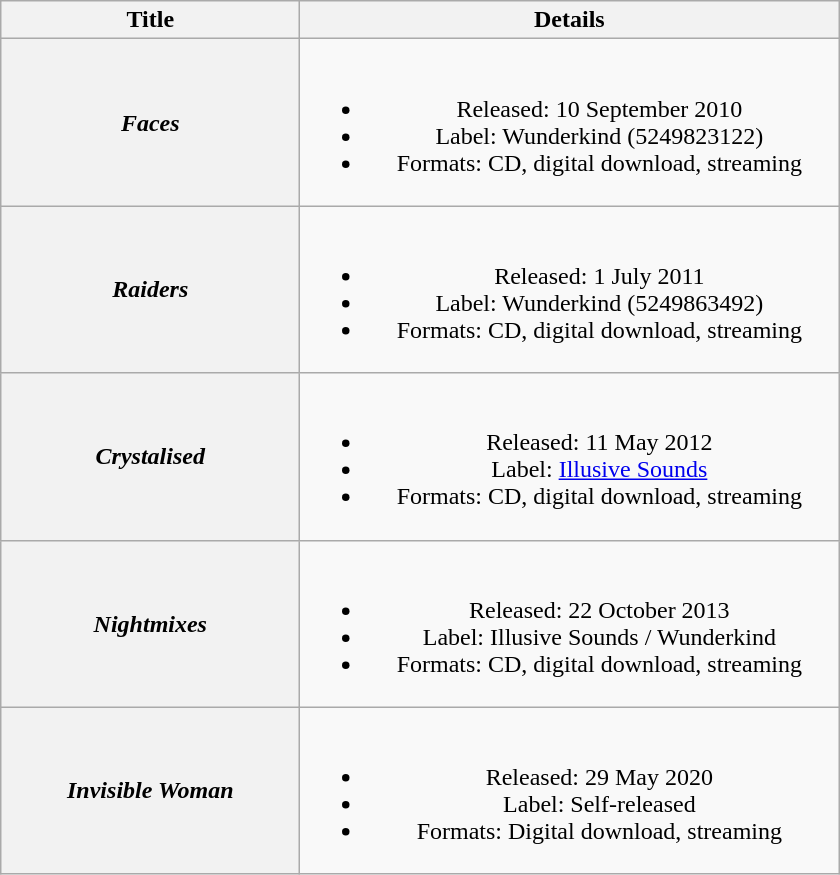<table class="wikitable plainrowheaders" style="text-align:center;">
<tr>
<th scope="col" rowspan="1" style="width:12em;">Title</th>
<th scope="col" rowspan="1" style="width:22em;">Details</th>
</tr>
<tr>
<th scope="row"><em>Faces</em></th>
<td><br><ul><li>Released: 10 September 2010</li><li>Label: Wunderkind (5249823122)</li><li>Formats: CD, digital download, streaming</li></ul></td>
</tr>
<tr>
<th scope="row"><em>Raiders</em></th>
<td><br><ul><li>Released: 1 July 2011</li><li>Label: Wunderkind (5249863492)</li><li>Formats: CD, digital download, streaming</li></ul></td>
</tr>
<tr>
<th scope="row"><em>Crystalised</em></th>
<td><br><ul><li>Released: 11 May 2012</li><li>Label: <a href='#'>Illusive Sounds</a></li><li>Formats: CD, digital download, streaming</li></ul></td>
</tr>
<tr>
<th scope="row"><em>Nightmixes</em></th>
<td><br><ul><li>Released: 22 October 2013</li><li>Label: Illusive Sounds / Wunderkind</li><li>Formats: CD, digital download, streaming</li></ul></td>
</tr>
<tr>
<th scope="row"><em>Invisible Woman</em></th>
<td><br><ul><li>Released: 29 May 2020</li><li>Label: Self-released</li><li>Formats: Digital download, streaming</li></ul></td>
</tr>
</table>
